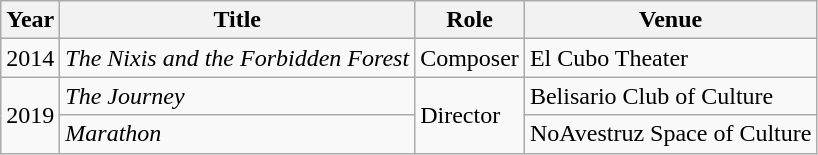<table class="wikitable">
<tr>
<th>Year</th>
<th>Title</th>
<th>Role</th>
<th>Venue</th>
</tr>
<tr>
<td>2014</td>
<td><em>The Nixis and the Forbidden Forest</em></td>
<td>Composer</td>
<td>El Cubo Theater</td>
</tr>
<tr>
<td rowspan="2">2019</td>
<td><em>The Journey</em></td>
<td rowspan="2">Director</td>
<td>Belisario Club of Culture</td>
</tr>
<tr>
<td><em>Marathon</em></td>
<td>NoAvestruz Space of Culture</td>
</tr>
</table>
